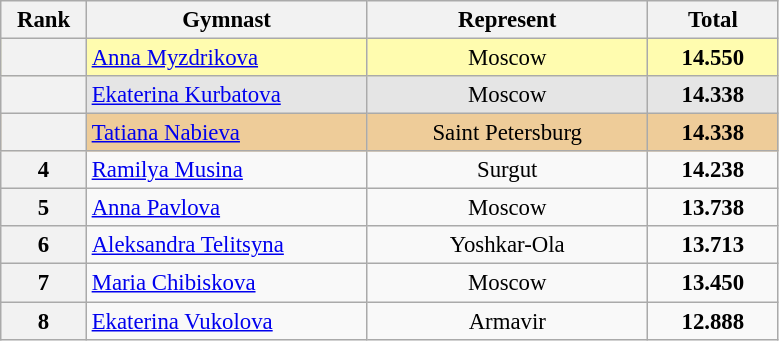<table class="wikitable sortable" style="text-align:center; font-size:95%">
<tr>
<th scope="col" style="width:50px;">Rank</th>
<th scope="col" style="width:180px;">Gymnast</th>
<th scope="col" style="width:180px;">Represent</th>
<th scope="col" style="width:80px;">Total</th>
</tr>
<tr style="background:#fffcaf;">
<th scope=row style="text-align:center"></th>
<td style="text-align:left;"><a href='#'>Anna Myzdrikova</a></td>
<td>Moscow</td>
<td><strong>14.550</strong></td>
</tr>
<tr style="background:#e5e5e5;">
<th scope=row style="text-align:center"></th>
<td style="text-align:left;"><a href='#'>Ekaterina Kurbatova</a></td>
<td>Moscow</td>
<td><strong>14.338</strong></td>
</tr>
<tr style="background:#ec9;">
<th scope=row style="text-align:center"></th>
<td style="text-align:left;"><a href='#'>Tatiana Nabieva</a></td>
<td>Saint Petersburg</td>
<td><strong>14.338</strong></td>
</tr>
<tr>
<th scope=row style="text-align:center">4</th>
<td style="text-align:left;"><a href='#'>Ramilya Musina</a></td>
<td>Surgut</td>
<td><strong>14.238</strong></td>
</tr>
<tr>
<th scope=row style="text-align:center">5</th>
<td style="text-align:left;"><a href='#'>Anna Pavlova</a></td>
<td>Moscow</td>
<td><strong>13.738</strong></td>
</tr>
<tr>
<th scope=row style="text-align:center">6</th>
<td style="text-align:left;"><a href='#'>Aleksandra Telitsyna</a></td>
<td>Yoshkar-Ola</td>
<td><strong>13.713</strong></td>
</tr>
<tr>
<th scope=row style="text-align:center">7</th>
<td style="text-align:left;"><a href='#'>Maria Chibiskova</a></td>
<td>Moscow</td>
<td><strong>13.450</strong></td>
</tr>
<tr>
<th scope=row style="text-align:center">8</th>
<td style="text-align:left;"><a href='#'>Ekaterina Vukolova</a></td>
<td>Armavir</td>
<td><strong>12.888</strong></td>
</tr>
</table>
